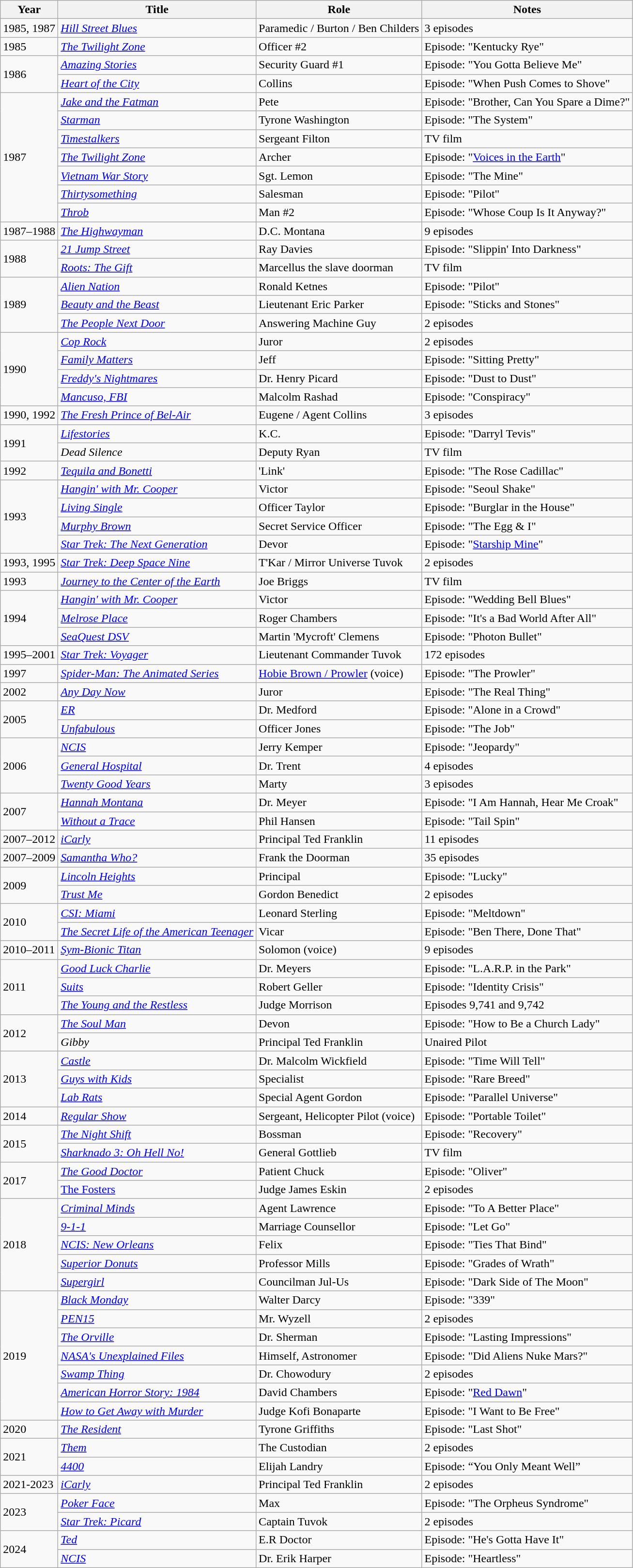<table class="wikitable sortable">
<tr>
<th>Year</th>
<th>Title</th>
<th>Role</th>
<th class="unsortable">Notes</th>
</tr>
<tr>
<td>1985, 1987</td>
<td><em><a href='#'>Hill Street Blues</a></em></td>
<td>Paramedic / Burton / Ben Childers</td>
<td>3 episodes</td>
</tr>
<tr>
<td>1985</td>
<td><em><a href='#'>The Twilight Zone</a></em></td>
<td>Officer #2</td>
<td>Episode: "Kentucky Rye"</td>
</tr>
<tr>
<td rowspan="2">1986</td>
<td><em><a href='#'>Amazing Stories</a></em></td>
<td>Security Guard #1</td>
<td>Episode: "You Gotta Believe Me"</td>
</tr>
<tr>
<td><em><a href='#'>Heart of the City</a></em></td>
<td>Collins</td>
<td>Episode: "When Push Comes to Shove"</td>
</tr>
<tr>
<td rowspan="7">1987</td>
<td><em><a href='#'>Jake and the Fatman</a></em></td>
<td>Pete</td>
<td>Episode: "Brother, Can You Spare a Dime?"</td>
</tr>
<tr>
<td><em><a href='#'>Starman</a></em></td>
<td>Tyrone Washington</td>
<td>Episode: "The System"</td>
</tr>
<tr>
<td><em><a href='#'>Timestalkers</a></em></td>
<td>Sergeant Filton</td>
<td>TV film</td>
</tr>
<tr>
<td><em><a href='#'>The Twilight Zone</a></em></td>
<td>Archer</td>
<td>Episode: "<a href='#'>Voices in the Earth</a>"</td>
</tr>
<tr>
<td><em><a href='#'>Vietnam War Story</a></em></td>
<td>Sgt. Lemon</td>
<td>Episode: "The Mine"</td>
</tr>
<tr>
<td><em><a href='#'>Thirtysomething</a></em></td>
<td>Salesman</td>
<td>Episode: "Pilot"</td>
</tr>
<tr>
<td><em><a href='#'>Throb</a></em></td>
<td>Man #2</td>
<td>Episode: "Whose Coup Is It Anyway?"</td>
</tr>
<tr>
<td>1987–1988</td>
<td><em><a href='#'>The Highwayman</a></em></td>
<td>D.C. Montana</td>
<td>9 episodes</td>
</tr>
<tr>
<td rowspan="2">1988</td>
<td><em><a href='#'>21 Jump Street</a></em></td>
<td>Ray Davies</td>
<td>Episode: "Slippin' Into Darkness"</td>
</tr>
<tr>
<td><em><a href='#'>Roots: The Gift</a></em></td>
<td>Marcellus the slave doorman</td>
<td>TV film</td>
</tr>
<tr>
<td rowspan="3">1989</td>
<td><em><a href='#'>Alien Nation</a></em></td>
<td>Ronald Ketnes</td>
<td>Episode: "Pilot"</td>
</tr>
<tr>
<td><em><a href='#'>Beauty and the Beast</a></em></td>
<td>Lieutenant Eric Parker</td>
<td>Episode: "Sticks and Stones"</td>
</tr>
<tr>
<td><em><a href='#'>The People Next Door</a></em></td>
<td>Answering Machine Guy</td>
<td>2 episodes</td>
</tr>
<tr>
<td rowspan="4">1990</td>
<td><em><a href='#'>Cop Rock</a></em></td>
<td>Juror</td>
<td>2 episodes</td>
</tr>
<tr>
<td><em><a href='#'>Family Matters</a></em></td>
<td>Jeff</td>
<td>Episode: "Sitting Pretty"</td>
</tr>
<tr>
<td><em><a href='#'>Freddy's Nightmares</a></em></td>
<td>Dr. Henry Picard</td>
<td>Episode: "Dust to Dust"</td>
</tr>
<tr>
<td><em><a href='#'>Mancuso, FBI</a></em></td>
<td>Malcolm Rashad</td>
<td>Episode: "Conspiracy"</td>
</tr>
<tr>
<td>1990, 1992</td>
<td><em><a href='#'>The Fresh Prince of Bel-Air</a></em></td>
<td>Eugene / Agent Collins</td>
<td>3 episodes</td>
</tr>
<tr>
<td rowspan="2">1991</td>
<td><em><a href='#'>Lifestories</a></em></td>
<td>K.C.</td>
<td>Episode: "Darryl Tevis"</td>
</tr>
<tr>
<td><em>Dead Silence</em></td>
<td>Deputy Ryan</td>
<td>TV film</td>
</tr>
<tr>
<td>1992</td>
<td><em><a href='#'>Tequila and Bonetti</a></em></td>
<td>'Link'</td>
<td>Episode: "The Rose Cadillac"</td>
</tr>
<tr>
<td rowspan="4">1993</td>
<td><em><a href='#'>Hangin' with Mr. Cooper</a></em></td>
<td>Victor</td>
<td>Episode: "Seoul Shake"</td>
</tr>
<tr>
<td><em><a href='#'>Living Single</a></em></td>
<td>Officer Taylor</td>
<td>Episode: "Burglar in the House"</td>
</tr>
<tr>
<td><em><a href='#'>Murphy Brown</a></em></td>
<td>Secret Service Officer</td>
<td>Episode: "The Egg & I"</td>
</tr>
<tr>
<td><em><a href='#'>Star Trek: The Next Generation</a></em></td>
<td>Devor</td>
<td>Episode: "<a href='#'>Starship Mine</a>"</td>
</tr>
<tr>
<td>1993, 1995</td>
<td><em><a href='#'>Star Trek: Deep Space Nine</a></em></td>
<td>T'Kar / Mirror Universe Tuvok</td>
<td>2 episodes</td>
</tr>
<tr>
<td>1993</td>
<td><em><a href='#'>Journey to the Center of the Earth</a></em></td>
<td>Joe Briggs</td>
<td>TV film</td>
</tr>
<tr>
<td rowspan="3">1994</td>
<td><em><a href='#'>Hangin' with Mr. Cooper</a></em></td>
<td>Victor</td>
<td>Episode: "Wedding Bell Blues"</td>
</tr>
<tr>
<td><em><a href='#'>Melrose Place</a></em></td>
<td>Roger Chambers</td>
<td>Episode: "It's a Bad World After All"</td>
</tr>
<tr>
<td><em><a href='#'>SeaQuest DSV</a></em></td>
<td>Martin 'Mycroft' Clemens</td>
<td>Episode: "Photon Bullet"</td>
</tr>
<tr>
<td>1995–2001</td>
<td><em><a href='#'>Star Trek: Voyager</a></em></td>
<td>Lieutenant Commander Tuvok</td>
<td>172 episodes</td>
</tr>
<tr>
<td>1997</td>
<td><em><a href='#'>Spider-Man: The Animated Series</a></em></td>
<td><a href='#'>Hobie Brown / Prowler</a> (voice)</td>
<td>Episode: "The Prowler"</td>
</tr>
<tr>
<td>2002</td>
<td><em><a href='#'>Any Day Now</a></em></td>
<td>Juror</td>
<td>Episode: "The Real Thing"</td>
</tr>
<tr>
<td rowspan="2">2005</td>
<td><em><a href='#'>ER</a></em></td>
<td>Dr. Medford</td>
<td>Episode: "Alone in a Crowd"</td>
</tr>
<tr>
<td><em><a href='#'>Unfabulous</a></em></td>
<td>Officer Jones</td>
<td>Episode: "The Job"</td>
</tr>
<tr>
<td rowspan="3">2006</td>
<td><em><a href='#'>NCIS</a></em></td>
<td>Jerry Kemper</td>
<td>Episode: "Jeopardy"</td>
</tr>
<tr>
<td><em><a href='#'>General Hospital</a></em></td>
<td>Dr. Trent</td>
<td>4 episodes</td>
</tr>
<tr>
<td><em><a href='#'>Twenty Good Years</a></em></td>
<td>Marty</td>
<td>3 episodes</td>
</tr>
<tr>
<td rowspan="2">2007</td>
<td><em><a href='#'>Hannah Montana</a></em></td>
<td>Dr. Meyer</td>
<td>Episode: "I Am Hannah, Hear Me Croak"</td>
</tr>
<tr>
<td><em><a href='#'>Without a Trace</a></em></td>
<td>Phil Hansen</td>
<td>Episode: "Tail Spin"</td>
</tr>
<tr>
<td>2007–2012</td>
<td><em><a href='#'>iCarly</a></em></td>
<td>Principal Ted Franklin</td>
<td>11 episodes</td>
</tr>
<tr>
<td>2007–2009</td>
<td><em><a href='#'>Samantha Who?</a></em></td>
<td>Frank the Doorman</td>
<td>35 episodes</td>
</tr>
<tr>
<td rowspan="2">2009</td>
<td><em><a href='#'>Lincoln Heights</a></em></td>
<td>Principal</td>
<td>Episode: "Lucky"</td>
</tr>
<tr>
<td><em><a href='#'>Trust Me</a></em></td>
<td>Gordon Benedict</td>
<td>2 episodes</td>
</tr>
<tr>
<td rowspan="2">2010</td>
<td><em><a href='#'>CSI: Miami</a></em></td>
<td>Leonard Sterling</td>
<td>Episode: "Meltdown"</td>
</tr>
<tr>
<td><em><a href='#'>The Secret Life of the American Teenager</a></em></td>
<td>Vicar</td>
<td>Episode: "Ben There, Done That"</td>
</tr>
<tr>
<td>2010–2011</td>
<td><em><a href='#'>Sym-Bionic Titan</a></em></td>
<td>Solomon (voice)</td>
<td>9 episodes</td>
</tr>
<tr>
<td rowspan="3">2011</td>
<td><em><a href='#'>Good Luck Charlie</a></em></td>
<td>Dr. Meyers</td>
<td>Episode: "L.A.R.P. in the Park"</td>
</tr>
<tr>
<td><em><a href='#'>Suits</a></em></td>
<td>Robert Geller</td>
<td>Episode: "Identity Crisis"</td>
</tr>
<tr>
<td><em><a href='#'>The Young and the Restless</a></em></td>
<td>Judge Morrison</td>
<td>Episodes 9,741 and 9,742</td>
</tr>
<tr>
<td rowspan="2">2012</td>
<td><em><a href='#'>The Soul Man</a></em></td>
<td>Devon</td>
<td>Episode: "How to Be a Church Lady"</td>
</tr>
<tr>
<td><em>Gibby</em></td>
<td>Principal Ted Franklin</td>
<td>Unaired Pilot</td>
</tr>
<tr>
<td rowspan="3">2013</td>
<td><em><a href='#'>Castle</a></em></td>
<td>Dr. Malcolm Wickfield</td>
<td>Episode: "Time Will Tell"</td>
</tr>
<tr>
<td><em><a href='#'>Guys with Kids</a></em></td>
<td>Specialist</td>
<td>Episode: "Rare Breed"</td>
</tr>
<tr>
<td><em><a href='#'>Lab Rats</a></em></td>
<td>Special Agent Gordon</td>
<td>Episode: "Parallel Universe"</td>
</tr>
<tr>
<td>2014</td>
<td><em><a href='#'>Regular Show</a></em></td>
<td>Sergeant, Helicopter Pilot (voice)</td>
<td>Episode: "Portable Toilet"</td>
</tr>
<tr>
<td rowspan="2">2015</td>
<td><em><a href='#'>The Night Shift</a></em></td>
<td>Bossman</td>
<td>Episode: "Recovery"</td>
</tr>
<tr>
<td><em><a href='#'>Sharknado 3: Oh Hell No!</a></em></td>
<td>General Gottlieb</td>
<td>TV film</td>
</tr>
<tr>
<td rowspan="2">2017</td>
<td><em><a href='#'>The Good Doctor</a></em></td>
<td>Patient Chuck</td>
<td>Episode: "Oliver"</td>
</tr>
<tr>
<td><a href='#'>The Fosters</a></td>
<td>Judge James Eskin</td>
<td>2 episodes</td>
</tr>
<tr>
<td rowspan="5">2018</td>
<td><em><a href='#'>Criminal Minds</a></em></td>
<td>Agent Lawrence</td>
<td>Episode: "To A Better Place"</td>
</tr>
<tr>
<td><em><a href='#'>9-1-1</a></em></td>
<td>Marriage Counsellor</td>
<td>Episode: "Let Go"</td>
</tr>
<tr>
<td><em><a href='#'>NCIS: New Orleans</a></em></td>
<td>Felix</td>
<td>Episode: "Ties That Bind"</td>
</tr>
<tr>
<td><em><a href='#'>Superior Donuts</a></em></td>
<td>Professor Mills</td>
<td>Episode: "Grades of Wrath"</td>
</tr>
<tr>
<td><em><a href='#'>Supergirl</a></em></td>
<td>Councilman Jul-Us</td>
<td>Episode: "Dark Side of The Moon"</td>
</tr>
<tr>
<td rowspan="7">2019</td>
<td><em><a href='#'>Black Monday</a></em></td>
<td>Walter Darcy</td>
<td>Episode: "339"</td>
</tr>
<tr>
<td><em><a href='#'>PEN15</a></em></td>
<td>Mr. Wyzell</td>
<td>2 episodes</td>
</tr>
<tr>
<td><em><a href='#'>The Orville</a></em></td>
<td>Dr. Sherman</td>
<td>Episode: "Lasting Impressions"</td>
</tr>
<tr>
<td><em><a href='#'>NASA's Unexplained Files</a></em></td>
<td>Himself, Astronomer</td>
<td>Episode: "Did Aliens Nuke Mars?"</td>
</tr>
<tr>
<td><em><a href='#'>Swamp Thing</a></em></td>
<td>Dr. Chowodury</td>
<td>2 episodes</td>
</tr>
<tr>
<td><em><a href='#'>American Horror Story: 1984</a></em></td>
<td>David Chambers</td>
<td>Episode: "<a href='#'>Red Dawn</a>"</td>
</tr>
<tr>
<td><em><a href='#'>How to Get Away with Murder</a></em></td>
<td>Judge Kofi Bonaparte</td>
<td>Episode: "I Want to Be Free"</td>
</tr>
<tr>
<td>2020</td>
<td><em><a href='#'>The Resident</a></em></td>
<td>Tyrone Griffiths</td>
<td>Episode: "Last Shot"</td>
</tr>
<tr>
<td rowspan="2">2021</td>
<td><em><a href='#'>Them</a></em></td>
<td>The Custodian</td>
<td>2 episodes</td>
</tr>
<tr>
<td><em><a href='#'>4400</a></em></td>
<td>Elijah Landry</td>
<td>Episode: “You Only Meant Well”</td>
</tr>
<tr>
<td>2021-2023</td>
<td><em><a href='#'>iCarly</a></em></td>
<td>Principal Ted Franklin</td>
<td>2 episodes</td>
</tr>
<tr>
<td rowspan="2">2023</td>
<td><em><a href='#'>Poker Face</a></em></td>
<td>Max</td>
<td>Episode: "The Orpheus Syndrome"</td>
</tr>
<tr>
<td><em><a href='#'>Star Trek: Picard</a></em></td>
<td>Captain Tuvok</td>
<td>2 episodes</td>
</tr>
<tr>
<td rowspan="2">2024</td>
<td><em><a href='#'>Ted</a></em></td>
<td>E.R Doctor</td>
<td>Episode: "He's Gotta Have It"</td>
</tr>
<tr>
<td><em><a href='#'>NCIS</a></em></td>
<td>Dr. Erik Harper</td>
<td>Episode: "Heartless"</td>
</tr>
</table>
